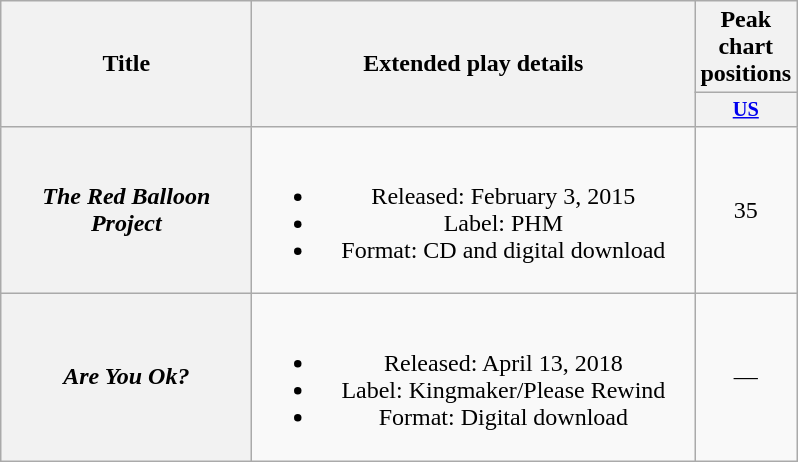<table class="wikitable plainrowheaders" style="text-align:center;">
<tr>
<th scope="col" rowspan="2" style="width:10em;">Title</th>
<th scope="col" rowspan="2" style="width:18em;">Extended play details</th>
<th scope="col" colspan="1">Peak chart positions</th>
</tr>
<tr>
<th scope="col" style="width:3em;font-size:85%;"><a href='#'>US</a><br></th>
</tr>
<tr>
<th scope="row"><em>The Red Balloon Project</em></th>
<td><br><ul><li>Released: February 3, 2015</li><li>Label: PHM</li><li>Format: CD and digital download</li></ul></td>
<td>35</td>
</tr>
<tr>
<th scope="row"><em>Are You Ok?</em></th>
<td><br><ul><li>Released: April 13, 2018</li><li>Label: Kingmaker/Please Rewind</li><li>Format: Digital download</li></ul></td>
<td>—</td>
</tr>
</table>
